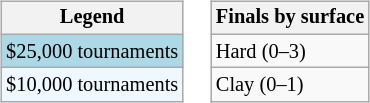<table>
<tr valign=top>
<td><br><table class=wikitable style="font-size:85%">
<tr>
<th>Legend</th>
</tr>
<tr style="background:lightblue;">
<td>$25,000 tournaments</td>
</tr>
<tr style="background:#f0f8ff;">
<td>$10,000 tournaments</td>
</tr>
</table>
</td>
<td><br><table class=wikitable style="font-size:85%">
<tr>
<th>Finals by surface</th>
</tr>
<tr>
<td>Hard (0–3)</td>
</tr>
<tr>
<td>Clay (0–1)</td>
</tr>
</table>
</td>
</tr>
</table>
